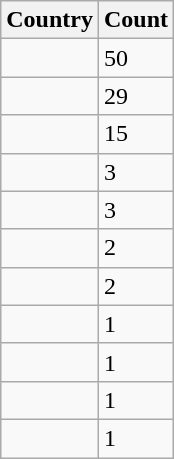<table class="wikitable sortable">
<tr>
<th>Country</th>
<th>Count</th>
</tr>
<tr>
<td></td>
<td>50</td>
</tr>
<tr>
<td></td>
<td>29</td>
</tr>
<tr>
<td></td>
<td>15</td>
</tr>
<tr>
<td></td>
<td>3</td>
</tr>
<tr>
<td></td>
<td>3</td>
</tr>
<tr>
<td></td>
<td>2</td>
</tr>
<tr>
<td></td>
<td>2</td>
</tr>
<tr>
<td></td>
<td>1</td>
</tr>
<tr>
<td></td>
<td>1</td>
</tr>
<tr>
<td></td>
<td>1</td>
</tr>
<tr>
<td></td>
<td>1</td>
</tr>
</table>
